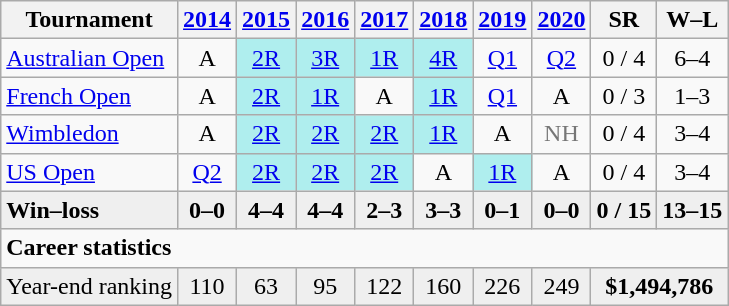<table class=wikitable style=text-align:center;>
<tr>
<th>Tournament</th>
<th><a href='#'>2014</a></th>
<th><a href='#'>2015</a></th>
<th><a href='#'>2016</a></th>
<th><a href='#'>2017</a></th>
<th><a href='#'>2018</a></th>
<th><a href='#'>2019</a></th>
<th><a href='#'>2020</a></th>
<th>SR</th>
<th>W–L</th>
</tr>
<tr>
<td align=left><a href='#'>Australian Open</a></td>
<td>A</td>
<td bgcolor=afeeee><a href='#'>2R</a></td>
<td bgcolor=afeeee><a href='#'>3R</a></td>
<td bgcolor=afeeee><a href='#'>1R</a></td>
<td bgcolor=afeeee><a href='#'>4R</a></td>
<td><a href='#'>Q1</a></td>
<td><a href='#'>Q2</a></td>
<td>0 / 4</td>
<td>6–4</td>
</tr>
<tr>
<td align=left><a href='#'>French Open</a></td>
<td>A</td>
<td bgcolor=afeeee><a href='#'>2R</a></td>
<td bgcolor=afeeee><a href='#'>1R</a></td>
<td>A</td>
<td bgcolor=afeeee><a href='#'>1R</a></td>
<td><a href='#'>Q1</a></td>
<td>A</td>
<td>0 / 3</td>
<td>1–3</td>
</tr>
<tr>
<td align=left><a href='#'>Wimbledon</a></td>
<td>A</td>
<td bgcolor=afeeee><a href='#'>2R</a></td>
<td bgcolor=afeeee><a href='#'>2R</a></td>
<td bgcolor=afeeee><a href='#'>2R</a></td>
<td bgcolor=afeeee><a href='#'>1R</a></td>
<td>A</td>
<td style="color:#767676;">NH</td>
<td>0 / 4</td>
<td>3–4</td>
</tr>
<tr>
<td align=left><a href='#'>US Open</a></td>
<td><a href='#'>Q2</a></td>
<td bgcolor=afeeee><a href='#'>2R</a></td>
<td bgcolor=afeeee><a href='#'>2R</a></td>
<td bgcolor=afeeee><a href='#'>2R</a></td>
<td>A</td>
<td bgcolor=afeeee><a href='#'>1R</a></td>
<td>A</td>
<td>0 / 4</td>
<td>3–4</td>
</tr>
<tr style="background:#efefef; font-weight:bold;">
<td style="text-align:left">Win–loss</td>
<td>0–0</td>
<td>4–4</td>
<td>4–4</td>
<td>2–3</td>
<td>3–3</td>
<td>0–1</td>
<td>0–0</td>
<td>0 / 15</td>
<td>13–15</td>
</tr>
<tr>
<td colspan="10" align="left"><strong>Career statistics</strong></td>
</tr>
<tr bgcolor=efefef>
<td align=left>Year-end ranking</td>
<td>110</td>
<td>63</td>
<td>95</td>
<td>122</td>
<td>160</td>
<td>226</td>
<td>249</td>
<td colspan="2"><strong>$1,494,786</strong></td>
</tr>
</table>
